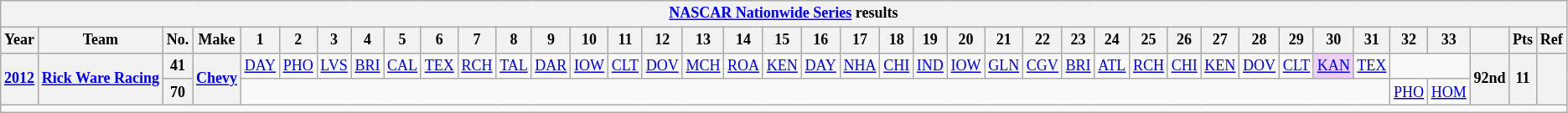<table class="wikitable" style="text-align:center; font-size:75%">
<tr>
<th colspan=40><a href='#'>NASCAR Nationwide Series</a> results</th>
</tr>
<tr>
<th>Year</th>
<th>Team</th>
<th>No.</th>
<th>Make</th>
<th>1</th>
<th>2</th>
<th>3</th>
<th>4</th>
<th>5</th>
<th>6</th>
<th>7</th>
<th>8</th>
<th>9</th>
<th>10</th>
<th>11</th>
<th>12</th>
<th>13</th>
<th>14</th>
<th>15</th>
<th>16</th>
<th>17</th>
<th>18</th>
<th>19</th>
<th>20</th>
<th>21</th>
<th>22</th>
<th>23</th>
<th>24</th>
<th>25</th>
<th>26</th>
<th>27</th>
<th>28</th>
<th>29</th>
<th>30</th>
<th>31</th>
<th>32</th>
<th>33</th>
<th></th>
<th>Pts</th>
<th>Ref</th>
</tr>
<tr>
<th rowspan=2><a href='#'>2012</a></th>
<th rowspan=2><a href='#'>Rick Ware Racing</a></th>
<th>41</th>
<th rowspan=2><a href='#'>Chevy</a></th>
<td><a href='#'>DAY</a></td>
<td><a href='#'>PHO</a></td>
<td><a href='#'>LVS</a></td>
<td><a href='#'>BRI</a></td>
<td><a href='#'>CAL</a></td>
<td><a href='#'>TEX</a></td>
<td><a href='#'>RCH</a></td>
<td><a href='#'>TAL</a></td>
<td><a href='#'>DAR</a></td>
<td><a href='#'>IOW</a></td>
<td><a href='#'>CLT</a></td>
<td><a href='#'>DOV</a></td>
<td><a href='#'>MCH</a></td>
<td><a href='#'>ROA</a></td>
<td><a href='#'>KEN</a></td>
<td><a href='#'>DAY</a></td>
<td><a href='#'>NHA</a></td>
<td><a href='#'>CHI</a></td>
<td><a href='#'>IND</a></td>
<td><a href='#'>IOW</a></td>
<td><a href='#'>GLN</a></td>
<td><a href='#'>CGV</a></td>
<td><a href='#'>BRI</a></td>
<td><a href='#'>ATL</a></td>
<td><a href='#'>RCH</a></td>
<td><a href='#'>CHI</a></td>
<td><a href='#'>KEN</a></td>
<td><a href='#'>DOV</a></td>
<td><a href='#'>CLT</a></td>
<td style="background:#EFCFFF;"><a href='#'>KAN</a><br></td>
<td><a href='#'>TEX</a></td>
<td colspan=2></td>
<th rowspan=2>92nd</th>
<th rowspan=2>11</th>
<th rowspan=2></th>
</tr>
<tr>
<th>70</th>
<td colspan=31></td>
<td style="background:#FFFFFF;"><a href='#'>PHO</a><br></td>
<td><a href='#'>HOM</a></td>
</tr>
<tr>
<td colspan=40></td>
</tr>
</table>
